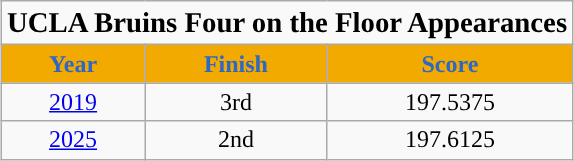<table style="margin: 1em auto 1em auto" class="wikitable">
<tr>
<td colspan=3 align=center><big><span><strong>UCLA Bruins Four on the Floor Appearances</strong></span></big></td>
</tr>
<tr align="center" valign="top">
<th style="background:#F2A900; color:#2D68C4; text-align:center">Year</th>
<th style="background:#F2A900; color:#2D68C4; text-align:center">Finish</th>
<th style="background:#F2A900; color:#2D68C4; text-align:center">Score</th>
</tr>
<tr align="center" valign="top">
<td><a href='#'>2019</a></td>
<td>3rd</td>
<td>197.5375</td>
</tr>
<tr align="center" valign="top">
<td><a href='#'>2025</a></td>
<td>2nd</td>
<td>197.6125</td>
</tr>
</table>
